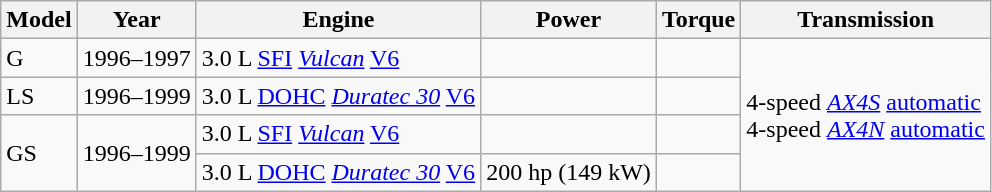<table class=wikitable>
<tr>
<th>Model</th>
<th>Year</th>
<th>Engine</th>
<th>Power</th>
<th>Torque</th>
<th>Transmission</th>
</tr>
<tr>
<td rowspan=2>G<br></td>
<td rowspan=2>1996–1997</td>
<td>3.0 L <a href='#'>SFI</a> <em><a href='#'>Vulcan</a></em> <a href='#'>V6</a></td>
<td></td>
<td></td>
<td rowspan="5">4-speed <em><a href='#'>AX4S</a></em> <a href='#'>automatic</a><br>4-speed <em><a href='#'>AX4N</a></em> <a href='#'>automatic</a></td>
</tr>
<tr>
<td rowspan=2>3.0 L <a href='#'>DOHC</a> <em><a href='#'>Duratec 30</a></em> <a href='#'>V6</a></td>
<td rowspan=2></td>
<td rowspan="2"></td>
</tr>
<tr>
<td>LS</td>
<td>1996–1999</td>
</tr>
<tr>
<td rowspan=2>GS</td>
<td rowspan=2>1996–1999</td>
<td>3.0 L <a href='#'>SFI</a> <em><a href='#'>Vulcan</a></em> <a href='#'>V6</a></td>
<td></td>
<td></td>
</tr>
<tr>
<td>3.0 L <a href='#'>DOHC</a> <em><a href='#'>Duratec 30</a></em> <a href='#'>V6</a></td>
<td>200 hp (149 kW)</td>
<td></td>
</tr>
</table>
